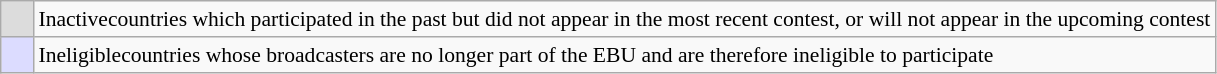<table class="wikitable" style="font-size:90%;">
<tr>
<td style="width:15px;background:#DCDCDC;"></td>
<td>Inactivecountries which participated in the past but did not appear in the most recent contest, or will not appear in the upcoming contest</td>
</tr>
<tr>
<td style="width:15px;background:#DCDCFF;"></td>
<td>Ineligiblecountries whose broadcasters are no longer part of the EBU and are therefore ineligible to participate</td>
</tr>
</table>
